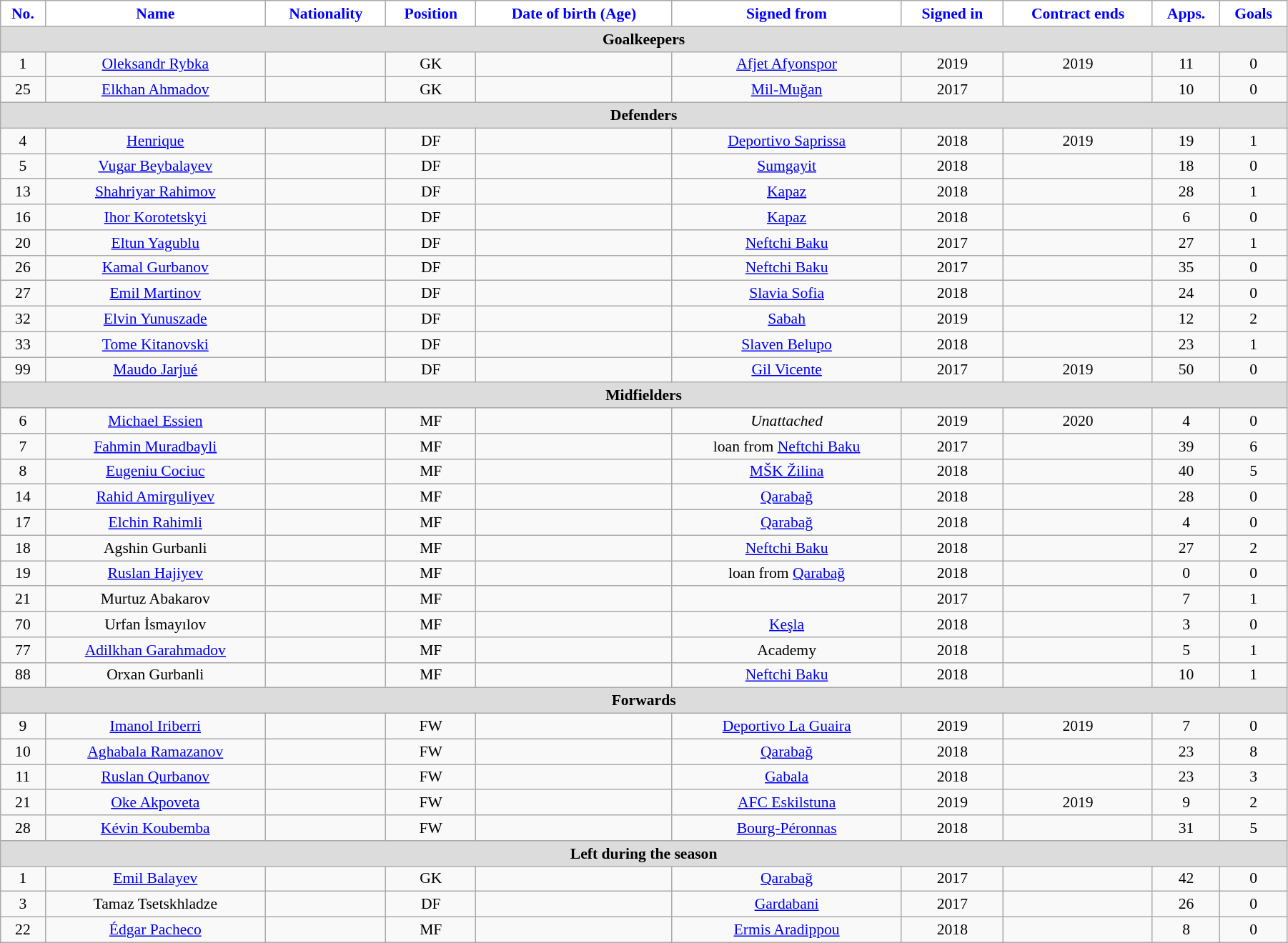<table class="wikitable"  style="text-align:center; font-size:90%; width:95%;">
<tr>
<th style="background:white; color:blue; text-align:center;">No.</th>
<th style="background:white; color:blue; text-align:center;">Name</th>
<th style="background:white; color:blue; text-align:center;">Nationality</th>
<th style="background:white; color:blue; text-align:center;">Position</th>
<th style="background:white; color:blue; text-align:center;">Date of birth (Age)</th>
<th style="background:white; color:blue; text-align:center;">Signed from</th>
<th style="background:white; color:blue; text-align:center;">Signed in</th>
<th style="background:white; color:blue; text-align:center;">Contract ends</th>
<th style="background:white; color:blue; text-align:center;">Apps.</th>
<th style="background:white; color:blue; text-align:center;">Goals</th>
</tr>
<tr>
<th colspan="11"  style="background:#dcdcdc; text-align:center;">Goalkeepers</th>
</tr>
<tr>
<td>1</td>
<td><a href='#'>Oleksandr Rybka</a></td>
<td></td>
<td>GK</td>
<td></td>
<td><a href='#'>Afjet Afyonspor</a></td>
<td>2019</td>
<td>2019</td>
<td>11</td>
<td>0</td>
</tr>
<tr>
<td>25</td>
<td><a href='#'>Elkhan Ahmadov</a></td>
<td></td>
<td>GK</td>
<td></td>
<td><a href='#'>Mil-Muğan</a></td>
<td>2017</td>
<td></td>
<td>10</td>
<td>0</td>
</tr>
<tr>
<th colspan="11"  style="background:#dcdcdc; text-align:center;">Defenders</th>
</tr>
<tr>
<td>4</td>
<td><a href='#'>Henrique</a></td>
<td></td>
<td>DF</td>
<td></td>
<td><a href='#'>Deportivo Saprissa</a></td>
<td>2018</td>
<td>2019</td>
<td>19</td>
<td>1</td>
</tr>
<tr>
<td>5</td>
<td><a href='#'>Vugar Beybalayev</a></td>
<td></td>
<td>DF</td>
<td></td>
<td><a href='#'>Sumgayit</a></td>
<td>2018</td>
<td></td>
<td>18</td>
<td>0</td>
</tr>
<tr>
<td>13</td>
<td><a href='#'>Shahriyar Rahimov</a></td>
<td></td>
<td>DF</td>
<td></td>
<td><a href='#'>Kapaz</a></td>
<td>2018</td>
<td></td>
<td>28</td>
<td>1</td>
</tr>
<tr>
<td>16</td>
<td><a href='#'>Ihor Korotetskyi</a></td>
<td></td>
<td>DF</td>
<td></td>
<td><a href='#'>Kapaz</a></td>
<td>2018</td>
<td></td>
<td>6</td>
<td>0</td>
</tr>
<tr>
<td>20</td>
<td><a href='#'>Eltun Yagublu</a></td>
<td></td>
<td>DF</td>
<td></td>
<td><a href='#'>Neftchi Baku</a></td>
<td>2017</td>
<td></td>
<td>27</td>
<td>1</td>
</tr>
<tr>
<td>26</td>
<td><a href='#'>Kamal Gurbanov</a></td>
<td></td>
<td>DF</td>
<td></td>
<td><a href='#'>Neftchi Baku</a></td>
<td>2017</td>
<td></td>
<td>35</td>
<td>0</td>
</tr>
<tr>
<td>27</td>
<td><a href='#'>Emil Martinov</a></td>
<td></td>
<td>DF</td>
<td></td>
<td><a href='#'>Slavia Sofia</a></td>
<td>2018</td>
<td></td>
<td>24</td>
<td>0</td>
</tr>
<tr>
<td>32</td>
<td><a href='#'>Elvin Yunuszade</a></td>
<td></td>
<td>DF</td>
<td></td>
<td><a href='#'>Sabah</a></td>
<td>2019</td>
<td></td>
<td>12</td>
<td>2</td>
</tr>
<tr>
<td>33</td>
<td><a href='#'>Tome Kitanovski</a></td>
<td></td>
<td>DF</td>
<td></td>
<td><a href='#'>Slaven Belupo</a></td>
<td>2018</td>
<td></td>
<td>23</td>
<td>1</td>
</tr>
<tr>
<td>99</td>
<td><a href='#'>Maudo Jarjué</a></td>
<td></td>
<td>DF</td>
<td></td>
<td><a href='#'>Gil Vicente</a></td>
<td>2017</td>
<td>2019</td>
<td>50</td>
<td>0</td>
</tr>
<tr>
<th colspan="11"  style="background:#dcdcdc; text-align:center;">Midfielders</th>
</tr>
<tr>
<td>6</td>
<td><a href='#'>Michael Essien</a></td>
<td></td>
<td>MF</td>
<td></td>
<td><em>Unattached</em></td>
<td>2019</td>
<td>2020</td>
<td>4</td>
<td>0</td>
</tr>
<tr>
<td>7</td>
<td><a href='#'>Fahmin Muradbayli</a></td>
<td></td>
<td>MF</td>
<td></td>
<td>loan from <a href='#'>Neftchi Baku</a></td>
<td>2017</td>
<td></td>
<td>39</td>
<td>6</td>
</tr>
<tr>
<td>8</td>
<td><a href='#'>Eugeniu Cociuc</a></td>
<td></td>
<td>MF</td>
<td></td>
<td><a href='#'>MŠK Žilina</a></td>
<td>2018</td>
<td></td>
<td>40</td>
<td>5</td>
</tr>
<tr>
<td>14</td>
<td><a href='#'>Rahid Amirguliyev</a></td>
<td></td>
<td>MF</td>
<td></td>
<td><a href='#'>Qarabağ</a></td>
<td>2018</td>
<td></td>
<td>28</td>
<td>0</td>
</tr>
<tr>
<td>17</td>
<td><a href='#'>Elchin Rahimli</a></td>
<td></td>
<td>MF</td>
<td></td>
<td><a href='#'>Qarabağ</a></td>
<td>2018</td>
<td></td>
<td>4</td>
<td>0</td>
</tr>
<tr>
<td>18</td>
<td>Agshin Gurbanli</td>
<td></td>
<td>MF</td>
<td></td>
<td><a href='#'>Neftchi Baku</a></td>
<td>2018</td>
<td></td>
<td>27</td>
<td>2</td>
</tr>
<tr>
<td>19</td>
<td><a href='#'>Ruslan Hajiyev</a></td>
<td></td>
<td>MF</td>
<td></td>
<td>loan from <a href='#'>Qarabağ</a></td>
<td>2018</td>
<td></td>
<td>0</td>
<td>0</td>
</tr>
<tr>
<td>21</td>
<td>Murtuz Abakarov</td>
<td></td>
<td>MF</td>
<td></td>
<td></td>
<td>2017</td>
<td></td>
<td>7</td>
<td>1</td>
</tr>
<tr>
<td>70</td>
<td>Urfan İsmayılov</td>
<td></td>
<td>MF</td>
<td></td>
<td><a href='#'>Keşla</a></td>
<td>2018</td>
<td></td>
<td>3</td>
<td>0</td>
</tr>
<tr>
<td>77</td>
<td><a href='#'>Adilkhan Garahmadov</a></td>
<td></td>
<td>MF</td>
<td></td>
<td>Academy</td>
<td>2018</td>
<td></td>
<td>5</td>
<td>1</td>
</tr>
<tr>
<td>88</td>
<td>Orxan Gurbanli</td>
<td></td>
<td>MF</td>
<td></td>
<td><a href='#'>Neftchi Baku</a></td>
<td>2018</td>
<td></td>
<td>10</td>
<td>1</td>
</tr>
<tr>
<th colspan="11"  style="background:#dcdcdc; text-align:center;">Forwards</th>
</tr>
<tr>
<td>9</td>
<td><a href='#'>Imanol Iriberri</a></td>
<td></td>
<td>FW</td>
<td></td>
<td><a href='#'>Deportivo La Guaira</a></td>
<td>2019</td>
<td>2019</td>
<td>7</td>
<td>0</td>
</tr>
<tr>
<td>10</td>
<td><a href='#'>Aghabala Ramazanov</a></td>
<td></td>
<td>FW</td>
<td></td>
<td><a href='#'>Qarabağ</a></td>
<td>2018</td>
<td></td>
<td>23</td>
<td>8</td>
</tr>
<tr>
<td>11</td>
<td><a href='#'>Ruslan Qurbanov</a></td>
<td></td>
<td>FW</td>
<td></td>
<td><a href='#'>Gabala</a></td>
<td>2018</td>
<td></td>
<td>23</td>
<td>3</td>
</tr>
<tr>
<td>21</td>
<td><a href='#'>Oke Akpoveta</a></td>
<td></td>
<td>FW</td>
<td></td>
<td><a href='#'>AFC Eskilstuna</a></td>
<td>2019</td>
<td>2019</td>
<td>9</td>
<td>2</td>
</tr>
<tr>
<td>28</td>
<td><a href='#'>Kévin Koubemba</a></td>
<td></td>
<td>FW</td>
<td></td>
<td><a href='#'>Bourg-Péronnas</a></td>
<td>2018</td>
<td></td>
<td>31</td>
<td>5</td>
</tr>
<tr>
<th colspan="11"  style="background:#dcdcdc; text-align:center;">Left during the season</th>
</tr>
<tr>
<td>1</td>
<td><a href='#'>Emil Balayev</a></td>
<td></td>
<td>GK</td>
<td></td>
<td><a href='#'>Qarabağ</a></td>
<td>2017</td>
<td></td>
<td>42</td>
<td>0</td>
</tr>
<tr>
<td>3</td>
<td>Tamaz Tsetskhladze</td>
<td></td>
<td>DF</td>
<td></td>
<td><a href='#'>Gardabani</a></td>
<td>2017</td>
<td></td>
<td>26</td>
<td>0</td>
</tr>
<tr>
<td>22</td>
<td><a href='#'>Édgar Pacheco</a></td>
<td></td>
<td>MF</td>
<td></td>
<td><a href='#'>Ermis Aradippou</a></td>
<td>2018</td>
<td></td>
<td>8</td>
<td>0</td>
</tr>
</table>
